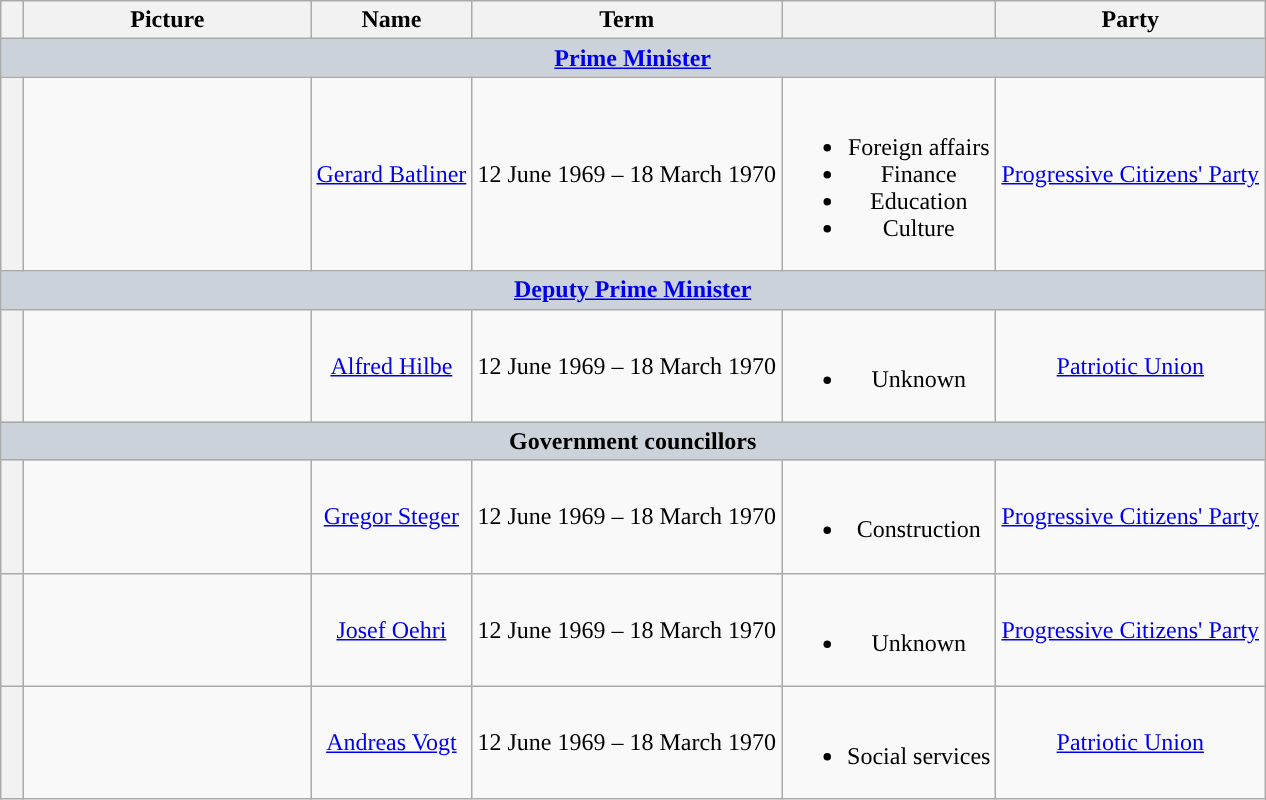<table class="wikitable" style="text-align:center">
<tr>
<th style="width: 0.5em"></th>
<th style="width: 11.5em"><strong>Picture</strong></th>
<th><strong>Name</strong></th>
<th><strong>Term</strong></th>
<th></th>
<th><strong>Party</strong></th>
</tr>
<tr>
<th colspan="7" style="background:#CCD2D9"><a href='#'>Prime Minister</a></th>
</tr>
<tr>
<th style="background:"></th>
<td></td>
<td><a href='#'>Gerard Batliner</a></td>
<td style="text-align:left">12 June 1969 – 18 March 1970</td>
<td><br><ul><li>Foreign affairs</li><li>Finance</li><li>Education</li><li>Culture</li></ul></td>
<td><a href='#'>Progressive Citizens' Party</a></td>
</tr>
<tr>
<th colspan="7" style="background:#CCD2D9"><a href='#'>Deputy Prime Minister</a></th>
</tr>
<tr>
<th style="background:"></th>
<td></td>
<td><a href='#'>Alfred Hilbe</a></td>
<td>12 June 1969 – 18 March 1970</td>
<td><br><ul><li>Unknown</li></ul></td>
<td><a href='#'>Patriotic Union</a></td>
</tr>
<tr>
<th colspan="7" style="background:#CCD2D9">Government councillors</th>
</tr>
<tr>
<th style="background:"></th>
<td></td>
<td><a href='#'>Gregor Steger</a></td>
<td style="text-align:left">12 June 1969 – 18 March 1970</td>
<td><br><ul><li>Construction</li></ul></td>
<td><a href='#'>Progressive Citizens' Party</a></td>
</tr>
<tr>
<th style="background:"></th>
<td></td>
<td><a href='#'>Josef Oehri</a></td>
<td>12 June 1969 – 18 March 1970</td>
<td><br><ul><li>Unknown</li></ul></td>
<td><a href='#'>Progressive Citizens' Party</a></td>
</tr>
<tr>
<th style="background:"></th>
<td></td>
<td><a href='#'>Andreas Vogt</a></td>
<td style="text-align:left">12 June 1969 – 18 March 1970</td>
<td><br><ul><li>Social services</li></ul></td>
<td><a href='#'>Patriotic Union</a></td>
</tr>
</table>
